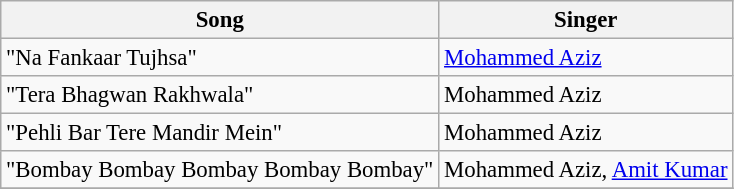<table class="wikitable" style="font-size:95%;">
<tr>
<th>Song</th>
<th>Singer</th>
</tr>
<tr>
<td>"Na Fankaar Tujhsa"</td>
<td><a href='#'>Mohammed Aziz</a></td>
</tr>
<tr>
<td>"Tera Bhagwan Rakhwala"</td>
<td>Mohammed Aziz</td>
</tr>
<tr>
<td>"Pehli Bar Tere Mandir Mein"</td>
<td>Mohammed Aziz</td>
</tr>
<tr>
<td>"Bombay Bombay Bombay Bombay Bombay"</td>
<td>Mohammed Aziz, <a href='#'>Amit Kumar</a></td>
</tr>
<tr>
</tr>
</table>
